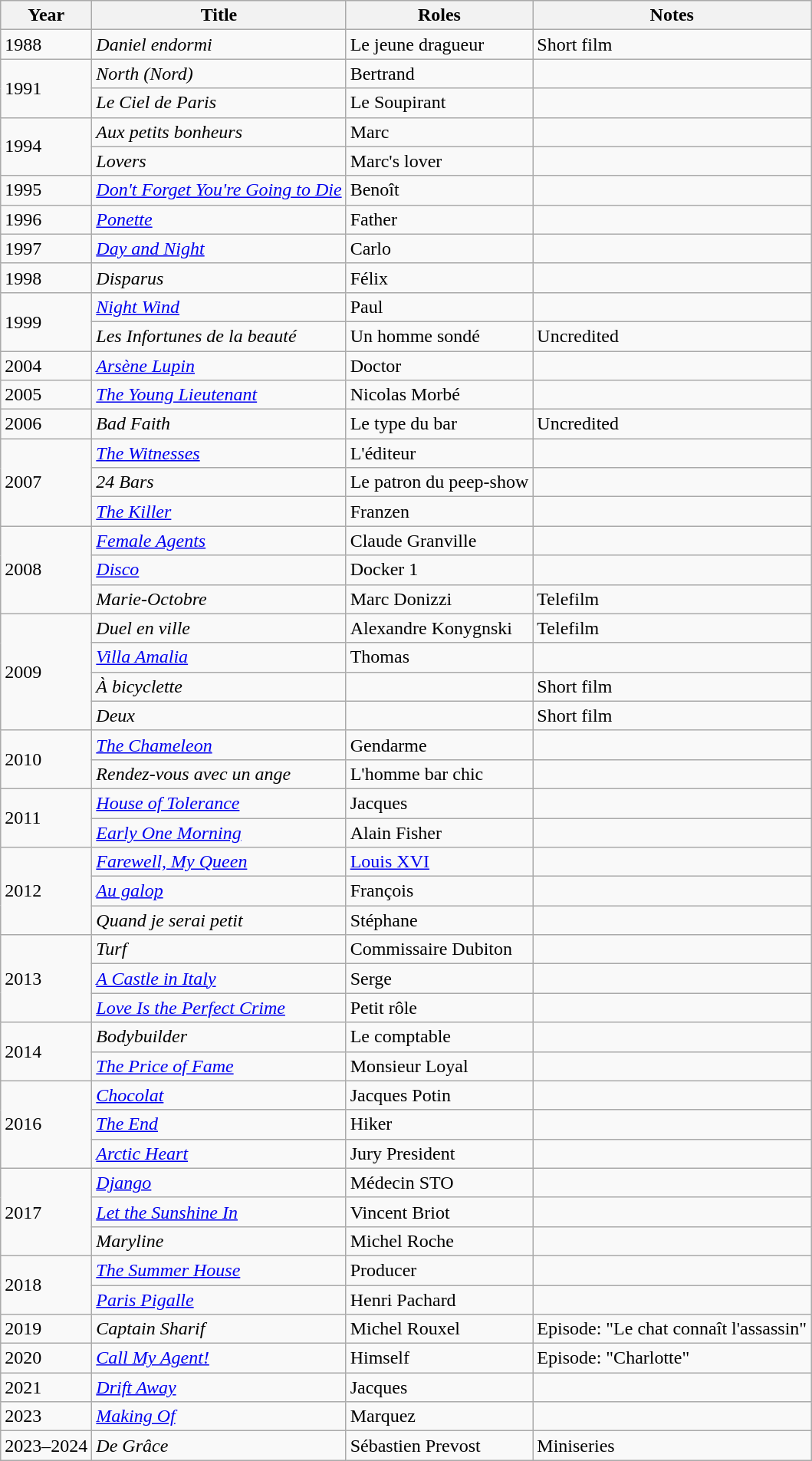<table class="wikitable sortable">
<tr>
<th>Year</th>
<th>Title</th>
<th>Roles</th>
<th class="unsortable">Notes</th>
</tr>
<tr>
<td>1988</td>
<td><em>Daniel endormi</em></td>
<td>Le jeune dragueur</td>
<td>Short film</td>
</tr>
<tr>
<td rowspan="2">1991</td>
<td><em>North (Nord)</em></td>
<td>Bertrand</td>
<td></td>
</tr>
<tr>
<td><em>Le Ciel de Paris</em></td>
<td>Le Soupirant</td>
<td></td>
</tr>
<tr>
<td rowspan="2">1994</td>
<td><em>Aux petits bonheurs</em></td>
<td>Marc</td>
<td></td>
</tr>
<tr>
<td><em>Lovers</em></td>
<td>Marc's lover</td>
<td></td>
</tr>
<tr>
<td>1995</td>
<td><em><a href='#'>Don't Forget You're Going to Die</a></em></td>
<td>Benoît</td>
<td></td>
</tr>
<tr>
<td>1996</td>
<td><em><a href='#'>Ponette</a></em></td>
<td>Father</td>
<td></td>
</tr>
<tr>
<td>1997</td>
<td><em><a href='#'>Day and Night</a></em></td>
<td>Carlo</td>
<td></td>
</tr>
<tr>
<td>1998</td>
<td><em>Disparus</em></td>
<td>Félix</td>
<td></td>
</tr>
<tr>
<td rowspan="2">1999</td>
<td><em><a href='#'>Night Wind</a></em></td>
<td>Paul</td>
<td></td>
</tr>
<tr>
<td><em>Les Infortunes de la beauté</em></td>
<td>Un homme sondé</td>
<td>Uncredited</td>
</tr>
<tr>
<td>2004</td>
<td><em><a href='#'>Arsène Lupin</a></em></td>
<td>Doctor</td>
<td></td>
</tr>
<tr>
<td>2005</td>
<td><em><a href='#'>The Young Lieutenant</a></em></td>
<td>Nicolas Morbé</td>
<td></td>
</tr>
<tr>
<td>2006</td>
<td><em>Bad Faith</em></td>
<td>Le type du bar</td>
<td>Uncredited</td>
</tr>
<tr>
<td rowspan="3">2007</td>
<td><em><a href='#'>The Witnesses</a></em></td>
<td>L'éditeur</td>
<td></td>
</tr>
<tr>
<td><em>24 Bars</em></td>
<td>Le patron du peep-show</td>
<td></td>
</tr>
<tr>
<td><em><a href='#'>The Killer</a></em></td>
<td>Franzen</td>
<td></td>
</tr>
<tr>
<td rowspan="3">2008</td>
<td><em><a href='#'>Female Agents</a></em></td>
<td>Claude Granville</td>
<td></td>
</tr>
<tr>
<td><em><a href='#'>Disco</a></em></td>
<td>Docker 1</td>
<td></td>
</tr>
<tr>
<td><em>Marie-Octobre</em></td>
<td>Marc Donizzi</td>
<td>Telefilm</td>
</tr>
<tr>
<td rowspan="4">2009</td>
<td><em>Duel en ville</em></td>
<td>Alexandre Konygnski</td>
<td>Telefilm</td>
</tr>
<tr>
<td><em><a href='#'>Villa Amalia</a></em></td>
<td>Thomas</td>
<td></td>
</tr>
<tr>
<td><em>À bicyclette</em></td>
<td></td>
<td>Short film</td>
</tr>
<tr>
<td><em>Deux</em></td>
<td></td>
<td>Short film</td>
</tr>
<tr>
<td rowspan="2">2010</td>
<td><em><a href='#'>The Chameleon</a></em></td>
<td>Gendarme</td>
<td></td>
</tr>
<tr>
<td><em>Rendez-vous avec un ange</em></td>
<td>L'homme bar chic</td>
<td></td>
</tr>
<tr>
<td rowspan="2">2011</td>
<td><em><a href='#'>House of Tolerance</a></em></td>
<td>Jacques</td>
<td></td>
</tr>
<tr>
<td><em><a href='#'>Early One Morning</a></em></td>
<td>Alain Fisher</td>
<td></td>
</tr>
<tr>
<td rowspan="3">2012</td>
<td><em><a href='#'>Farewell, My Queen</a></em></td>
<td><a href='#'>Louis XVI</a></td>
<td></td>
</tr>
<tr>
<td><em><a href='#'>Au galop</a></em></td>
<td>François</td>
<td></td>
</tr>
<tr>
<td><em>Quand je serai petit</em></td>
<td>Stéphane</td>
<td></td>
</tr>
<tr>
<td rowspan="3">2013</td>
<td><em>Turf</em></td>
<td>Commissaire Dubiton</td>
<td></td>
</tr>
<tr>
<td><em><a href='#'>A Castle in Italy</a></em></td>
<td>Serge</td>
<td></td>
</tr>
<tr>
<td><em><a href='#'>Love Is the Perfect Crime</a></em></td>
<td>Petit rôle</td>
<td></td>
</tr>
<tr>
<td rowspan="2">2014</td>
<td><em>Bodybuilder</em></td>
<td>Le comptable</td>
<td></td>
</tr>
<tr>
<td><em><a href='#'>The Price of Fame</a></em></td>
<td>Monsieur Loyal</td>
<td></td>
</tr>
<tr>
<td rowspan="3">2016</td>
<td><em><a href='#'>Chocolat</a></em></td>
<td>Jacques Potin</td>
<td></td>
</tr>
<tr>
<td><em><a href='#'>The End</a></em></td>
<td>Hiker</td>
<td></td>
</tr>
<tr>
<td><em><a href='#'>Arctic Heart</a></em></td>
<td>Jury President</td>
<td></td>
</tr>
<tr>
<td rowspan="3">2017</td>
<td><em><a href='#'>Django</a></em></td>
<td>Médecin STO</td>
<td></td>
</tr>
<tr>
<td><em><a href='#'>Let the Sunshine In</a></em></td>
<td>Vincent Briot</td>
<td></td>
</tr>
<tr>
<td><em>Maryline</em></td>
<td>Michel Roche</td>
<td></td>
</tr>
<tr>
<td rowspan="2">2018</td>
<td><em><a href='#'>The Summer House</a></em></td>
<td>Producer</td>
<td></td>
</tr>
<tr>
<td><em><a href='#'>Paris Pigalle</a></em></td>
<td>Henri Pachard</td>
<td></td>
</tr>
<tr>
<td>2019</td>
<td><em>Captain Sharif</em></td>
<td>Michel Rouxel</td>
<td>Episode: "Le chat connaît l'assassin"</td>
</tr>
<tr>
<td>2020</td>
<td><em><a href='#'>Call My Agent!</a></em></td>
<td>Himself</td>
<td>Episode: "Charlotte"</td>
</tr>
<tr>
<td>2021</td>
<td><em><a href='#'>Drift Away</a></em></td>
<td>Jacques</td>
<td></td>
</tr>
<tr>
<td>2023</td>
<td><em><a href='#'>Making Of</a></em></td>
<td>Marquez</td>
<td></td>
</tr>
<tr>
<td>2023–2024</td>
<td><em>De Grâce</em></td>
<td>Sébastien Prevost</td>
<td>Miniseries</td>
</tr>
</table>
